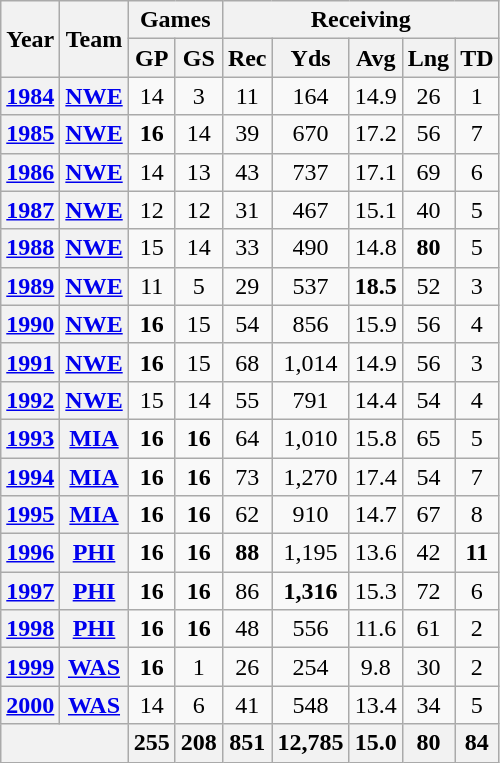<table class="wikitable" style="text-align:center">
<tr>
<th rowspan="2">Year</th>
<th rowspan="2">Team</th>
<th colspan="2">Games</th>
<th colspan="5">Receiving</th>
</tr>
<tr>
<th>GP</th>
<th>GS</th>
<th>Rec</th>
<th>Yds</th>
<th>Avg</th>
<th>Lng</th>
<th>TD</th>
</tr>
<tr>
<th><a href='#'>1984</a></th>
<th><a href='#'>NWE</a></th>
<td>14</td>
<td>3</td>
<td>11</td>
<td>164</td>
<td>14.9</td>
<td>26</td>
<td>1</td>
</tr>
<tr>
<th><a href='#'>1985</a></th>
<th><a href='#'>NWE</a></th>
<td><strong>16</strong></td>
<td>14</td>
<td>39</td>
<td>670</td>
<td>17.2</td>
<td>56</td>
<td>7</td>
</tr>
<tr>
<th><a href='#'>1986</a></th>
<th><a href='#'>NWE</a></th>
<td>14</td>
<td>13</td>
<td>43</td>
<td>737</td>
<td>17.1</td>
<td>69</td>
<td>6</td>
</tr>
<tr>
<th><a href='#'>1987</a></th>
<th><a href='#'>NWE</a></th>
<td>12</td>
<td>12</td>
<td>31</td>
<td>467</td>
<td>15.1</td>
<td>40</td>
<td>5</td>
</tr>
<tr>
<th><a href='#'>1988</a></th>
<th><a href='#'>NWE</a></th>
<td>15</td>
<td>14</td>
<td>33</td>
<td>490</td>
<td>14.8</td>
<td><strong>80</strong></td>
<td>5</td>
</tr>
<tr>
<th><a href='#'>1989</a></th>
<th><a href='#'>NWE</a></th>
<td>11</td>
<td>5</td>
<td>29</td>
<td>537</td>
<td><strong>18.5</strong></td>
<td>52</td>
<td>3</td>
</tr>
<tr>
<th><a href='#'>1990</a></th>
<th><a href='#'>NWE</a></th>
<td><strong>16</strong></td>
<td>15</td>
<td>54</td>
<td>856</td>
<td>15.9</td>
<td>56</td>
<td>4</td>
</tr>
<tr>
<th><a href='#'>1991</a></th>
<th><a href='#'>NWE</a></th>
<td><strong>16</strong></td>
<td>15</td>
<td>68</td>
<td>1,014</td>
<td>14.9</td>
<td>56</td>
<td>3</td>
</tr>
<tr>
<th><a href='#'>1992</a></th>
<th><a href='#'>NWE</a></th>
<td>15</td>
<td>14</td>
<td>55</td>
<td>791</td>
<td>14.4</td>
<td>54</td>
<td>4</td>
</tr>
<tr>
<th><a href='#'>1993</a></th>
<th><a href='#'>MIA</a></th>
<td><strong>16</strong></td>
<td><strong>16</strong></td>
<td>64</td>
<td>1,010</td>
<td>15.8</td>
<td>65</td>
<td>5</td>
</tr>
<tr>
<th><a href='#'>1994</a></th>
<th><a href='#'>MIA</a></th>
<td><strong>16</strong></td>
<td><strong>16</strong></td>
<td>73</td>
<td>1,270</td>
<td>17.4</td>
<td>54</td>
<td>7</td>
</tr>
<tr>
<th><a href='#'>1995</a></th>
<th><a href='#'>MIA</a></th>
<td><strong>16</strong></td>
<td><strong>16</strong></td>
<td>62</td>
<td>910</td>
<td>14.7</td>
<td>67</td>
<td>8</td>
</tr>
<tr>
<th><a href='#'>1996</a></th>
<th><a href='#'>PHI</a></th>
<td><strong>16</strong></td>
<td><strong>16</strong></td>
<td><strong>88</strong></td>
<td>1,195</td>
<td>13.6</td>
<td>42</td>
<td><strong>11</strong></td>
</tr>
<tr>
<th><a href='#'>1997</a></th>
<th><a href='#'>PHI</a></th>
<td><strong>16</strong></td>
<td><strong>16</strong></td>
<td>86</td>
<td><strong>1,316</strong></td>
<td>15.3</td>
<td>72</td>
<td>6</td>
</tr>
<tr>
<th><a href='#'>1998</a></th>
<th><a href='#'>PHI</a></th>
<td><strong>16</strong></td>
<td><strong>16</strong></td>
<td>48</td>
<td>556</td>
<td>11.6</td>
<td>61</td>
<td>2</td>
</tr>
<tr>
<th><a href='#'>1999</a></th>
<th><a href='#'>WAS</a></th>
<td><strong>16</strong></td>
<td>1</td>
<td>26</td>
<td>254</td>
<td>9.8</td>
<td>30</td>
<td>2</td>
</tr>
<tr>
<th><a href='#'>2000</a></th>
<th><a href='#'>WAS</a></th>
<td>14</td>
<td>6</td>
<td>41</td>
<td>548</td>
<td>13.4</td>
<td>34</td>
<td>5</td>
</tr>
<tr>
<th colspan="2"></th>
<th>255</th>
<th>208</th>
<th>851</th>
<th>12,785</th>
<th>15.0</th>
<th>80</th>
<th>84</th>
</tr>
</table>
